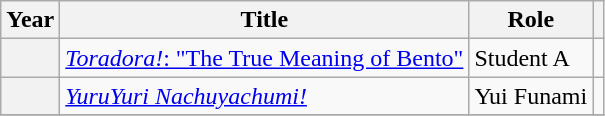<table class="wikitable plainrowheaders sortable">
<tr>
<th scope="col">Year</th>
<th scope="col">Title</th>
<th scope="col">Role</th>
<th scope="col" class="unsortable"></th>
</tr>
<tr>
<th scope="row"></th>
<td><a href='#'><em>Toradora!</em>: "The True Meaning of Bento"</a></td>
<td>Student A</td>
<td></td>
</tr>
<tr>
<th scope="row"></th>
<td><em><a href='#'>YuruYuri Nachuyachumi!</a></em></td>
<td>Yui Funami</td>
<td></td>
</tr>
<tr>
</tr>
</table>
